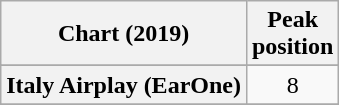<table class="wikitable sortable plainrowheaders" style="text-align:center;">
<tr>
<th scope="col">Chart (2019)</th>
<th scope="col">Peak<br>position</th>
</tr>
<tr>
</tr>
<tr>
<th scope="row">Italy Airplay (EarOne)</th>
<td>8</td>
</tr>
<tr>
</tr>
</table>
